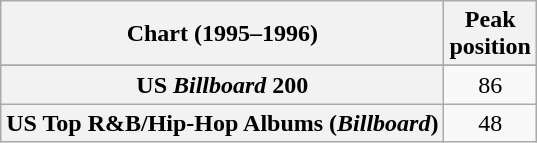<table class="wikitable sortable plainrowheaders" style="text-align:center">
<tr>
<th scope="col">Chart (1995–1996)</th>
<th scope="col">Peak<br>position</th>
</tr>
<tr>
</tr>
<tr>
</tr>
<tr>
</tr>
<tr>
</tr>
<tr>
<th scope="row">US <em>Billboard</em> 200</th>
<td>86</td>
</tr>
<tr>
<th scope="row">US Top R&B/Hip-Hop Albums (<em>Billboard</em>)</th>
<td>48</td>
</tr>
</table>
